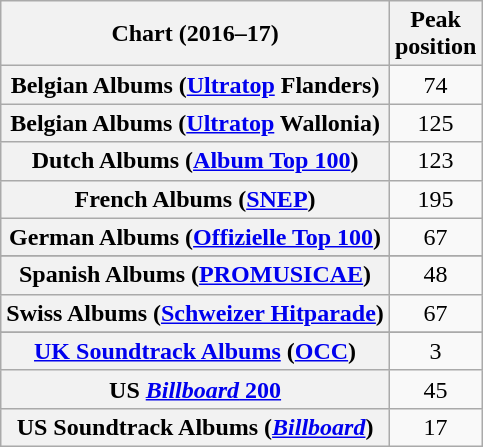<table class="wikitable sortable plainrowheaders" style="text-align:center">
<tr>
<th scope="col">Chart (2016–17)</th>
<th scope="col">Peak<br>position</th>
</tr>
<tr>
<th scope="row">Belgian Albums (<a href='#'>Ultratop</a> Flanders)</th>
<td>74</td>
</tr>
<tr>
<th scope="row">Belgian Albums (<a href='#'>Ultratop</a> Wallonia)</th>
<td>125</td>
</tr>
<tr>
<th scope="row">Dutch Albums (<a href='#'>Album Top 100</a>)</th>
<td>123</td>
</tr>
<tr>
<th scope="row">French Albums (<a href='#'>SNEP</a>)</th>
<td>195</td>
</tr>
<tr>
<th scope="row">German Albums (<a href='#'>Offizielle Top 100</a>)</th>
<td>67</td>
</tr>
<tr>
</tr>
<tr>
<th scope="row">Spanish Albums (<a href='#'>PROMUSICAE</a>)</th>
<td>48</td>
</tr>
<tr>
<th scope="row">Swiss Albums (<a href='#'>Schweizer Hitparade</a>)</th>
<td>67</td>
</tr>
<tr>
</tr>
<tr>
<th scope="row"><a href='#'>UK Soundtrack Albums</a> (<a href='#'>OCC</a>)</th>
<td>3</td>
</tr>
<tr>
<th scope="row">US <a href='#'><em>Billboard</em> 200</a></th>
<td>45</td>
</tr>
<tr>
<th scope="row">US Soundtrack Albums (<a href='#'><em>Billboard</em></a>)</th>
<td>17</td>
</tr>
</table>
